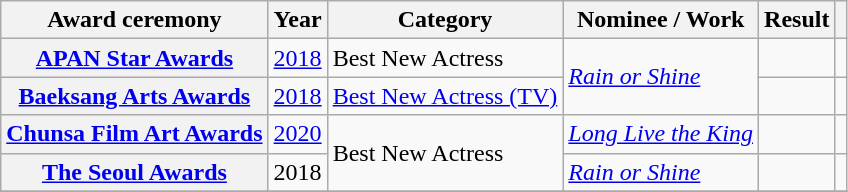<table class="wikitable plainrowheaders">
<tr>
<th scope="col">Award ceremony</th>
<th scope="col">Year</th>
<th scope="col">Category</th>
<th scope="col">Nominee / Work</th>
<th scope="col">Result</th>
<th scope="col" class="unsortable"></th>
</tr>
<tr>
<th scope="row"><a href='#'>APAN Star Awards</a></th>
<td style="text-align:center"><a href='#'>2018</a></td>
<td>Best New Actress</td>
<td rowspan="2"><em><a href='#'>Rain or Shine</a></em></td>
<td></td>
<td style="text-align:center"></td>
</tr>
<tr>
<th scope="row"><a href='#'>Baeksang Arts Awards</a></th>
<td style="text-align:center"><a href='#'>2018</a></td>
<td><a href='#'>Best New Actress (TV)</a></td>
<td></td>
<td style="text-align:center"></td>
</tr>
<tr>
<th scope="row"><a href='#'>Chunsa Film Art Awards</a></th>
<td style="text-align:center"><a href='#'>2020</a></td>
<td rowspan="2">Best New Actress</td>
<td><em><a href='#'>Long Live the King</a></em></td>
<td></td>
<td></td>
</tr>
<tr>
<th scope="row"><a href='#'>The Seoul Awards</a></th>
<td style="text-align:center">2018</td>
<td><em><a href='#'>Rain or Shine</a></em></td>
<td></td>
<td style="text-align:center"></td>
</tr>
<tr>
</tr>
</table>
